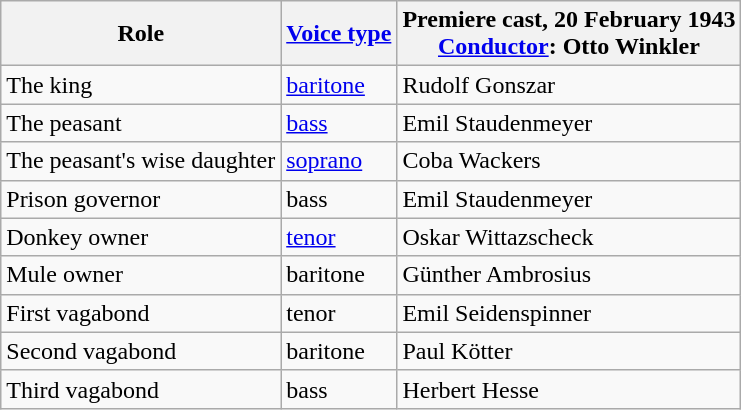<table class="wikitable">
<tr>
<th>Role</th>
<th><a href='#'>Voice type</a></th>
<th>Premiere cast, 20 February 1943<br><a href='#'>Conductor</a>: Otto Winkler</th>
</tr>
<tr>
<td>The king</td>
<td><a href='#'>baritone</a></td>
<td>Rudolf Gonszar</td>
</tr>
<tr>
<td>The peasant</td>
<td><a href='#'>bass</a></td>
<td>Emil Staudenmeyer</td>
</tr>
<tr>
<td>The peasant's wise daughter</td>
<td><a href='#'>soprano</a></td>
<td>Coba Wackers</td>
</tr>
<tr>
<td>Prison governor</td>
<td>bass</td>
<td>Emil Staudenmeyer</td>
</tr>
<tr>
<td>Donkey owner</td>
<td><a href='#'>tenor</a></td>
<td>Oskar Wittazscheck</td>
</tr>
<tr>
<td>Mule owner</td>
<td>baritone</td>
<td>Günther Ambrosius</td>
</tr>
<tr>
<td>First vagabond</td>
<td>tenor</td>
<td>Emil Seidenspinner</td>
</tr>
<tr>
<td>Second vagabond</td>
<td>baritone</td>
<td>Paul Kötter</td>
</tr>
<tr>
<td>Third vagabond</td>
<td>bass</td>
<td>Herbert Hesse</td>
</tr>
</table>
